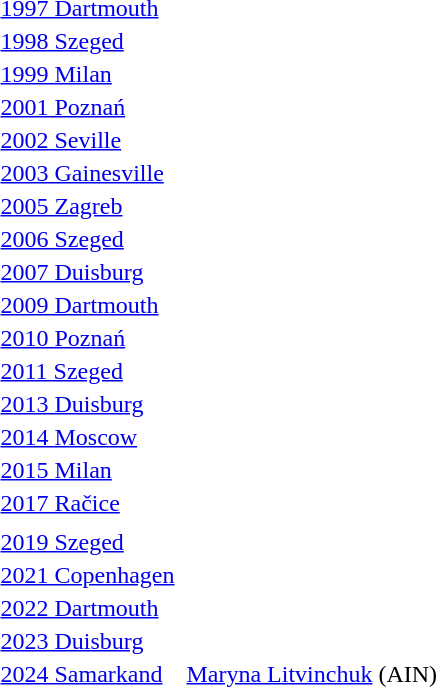<table>
<tr>
<td><a href='#'>1997 Dartmouth</a></td>
<td></td>
<td></td>
<td></td>
</tr>
<tr>
<td><a href='#'>1998 Szeged</a></td>
<td></td>
<td></td>
<td></td>
</tr>
<tr>
<td><a href='#'>1999 Milan</a></td>
<td></td>
<td></td>
<td></td>
</tr>
<tr>
<td><a href='#'>2001 Poznań</a></td>
<td></td>
<td></td>
<td></td>
</tr>
<tr>
<td><a href='#'>2002 Seville</a></td>
<td></td>
<td></td>
<td></td>
</tr>
<tr>
<td><a href='#'>2003 Gainesville</a></td>
<td></td>
<td></td>
<td></td>
</tr>
<tr>
<td><a href='#'>2005 Zagreb</a></td>
<td></td>
<td></td>
<td></td>
</tr>
<tr>
<td><a href='#'>2006 Szeged</a></td>
<td></td>
<td></td>
<td></td>
</tr>
<tr>
<td><a href='#'>2007 Duisburg</a></td>
<td></td>
<td></td>
<td></td>
</tr>
<tr>
<td><a href='#'>2009 Dartmouth</a></td>
<td></td>
<td></td>
<td></td>
</tr>
<tr>
<td><a href='#'>2010 Poznań</a></td>
<td></td>
<td></td>
<td></td>
</tr>
<tr>
<td><a href='#'>2011 Szeged</a></td>
<td></td>
<td></td>
<td></td>
</tr>
<tr>
<td><a href='#'>2013 Duisburg</a></td>
<td></td>
<td></td>
<td></td>
</tr>
<tr>
<td><a href='#'>2014 Moscow</a></td>
<td></td>
<td></td>
<td></td>
</tr>
<tr>
<td><a href='#'>2015 Milan</a></td>
<td></td>
<td></td>
<td></td>
</tr>
<tr>
<td><a href='#'>2017 Račice</a></td>
<td></td>
<td></td>
<td></td>
</tr>
<tr>
<td></td>
<td></td>
<td></td>
<td></td>
</tr>
<tr>
<td><a href='#'>2019 Szeged</a></td>
<td></td>
<td></td>
<td></td>
</tr>
<tr>
<td><a href='#'>2021 Copenhagen</a></td>
<td></td>
<td></td>
<td></td>
</tr>
<tr>
<td><a href='#'>2022 Dartmouth</a></td>
<td></td>
<td></td>
<td></td>
</tr>
<tr>
<td><a href='#'>2023 Duisburg</a></td>
<td></td>
<td></td>
<td></td>
</tr>
<tr>
<td><a href='#'>2024 Samarkand</a></td>
<td></td>
<td><a href='#'>Maryna Litvinchuk</a> (AIN)</td>
<td></td>
</tr>
</table>
